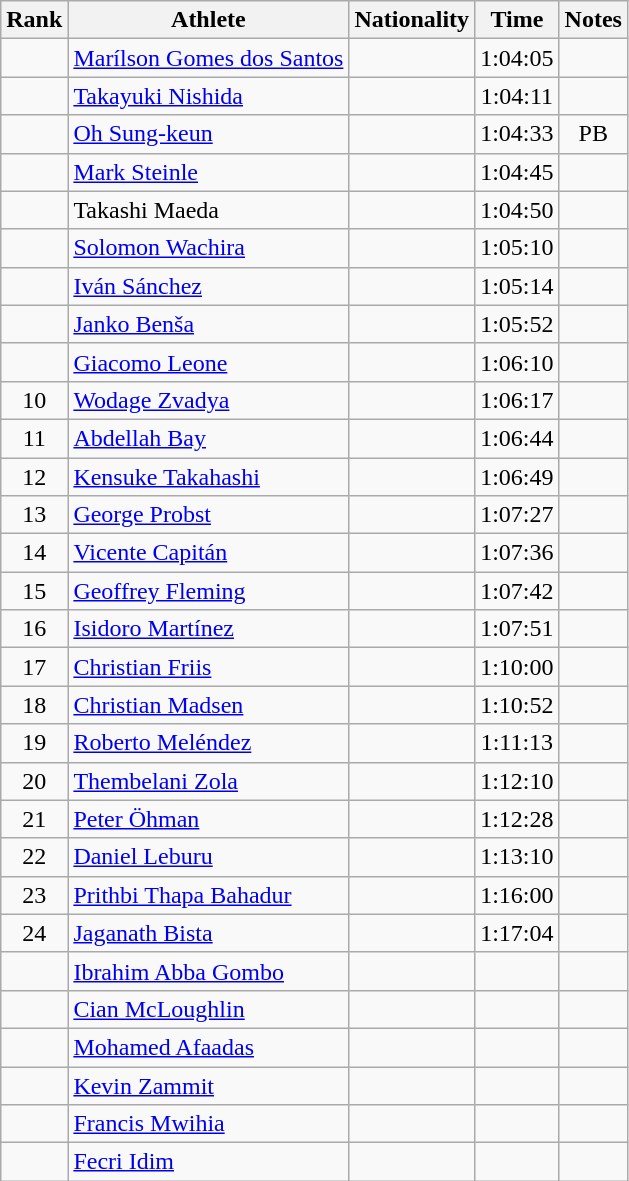<table class="wikitable sortable" style="text-align:center">
<tr>
<th>Rank</th>
<th>Athlete</th>
<th>Nationality</th>
<th>Time</th>
<th>Notes</th>
</tr>
<tr>
<td></td>
<td align=left><a href='#'>Marílson Gomes dos Santos</a></td>
<td align=left></td>
<td>1:04:05</td>
<td></td>
</tr>
<tr>
<td></td>
<td align=left><a href='#'>Takayuki Nishida</a></td>
<td align=left></td>
<td>1:04:11</td>
<td></td>
</tr>
<tr>
<td></td>
<td align=left><a href='#'>Oh Sung-keun</a></td>
<td align=left></td>
<td>1:04:33</td>
<td>PB</td>
</tr>
<tr>
<td></td>
<td align=left><a href='#'>Mark Steinle</a></td>
<td align=left></td>
<td>1:04:45</td>
<td></td>
</tr>
<tr>
<td></td>
<td align=left>Takashi Maeda</td>
<td align=left></td>
<td>1:04:50</td>
<td></td>
</tr>
<tr>
<td></td>
<td align=left><a href='#'>Solomon Wachira</a></td>
<td align=left></td>
<td>1:05:10</td>
<td></td>
</tr>
<tr>
<td></td>
<td align=left><a href='#'>Iván Sánchez</a></td>
<td align=left></td>
<td>1:05:14</td>
<td></td>
</tr>
<tr>
<td></td>
<td align=left><a href='#'>Janko Benša</a></td>
<td align=left></td>
<td>1:05:52</td>
<td></td>
</tr>
<tr>
<td></td>
<td align=left><a href='#'>Giacomo Leone</a></td>
<td align=left></td>
<td>1:06:10</td>
<td></td>
</tr>
<tr>
<td>10</td>
<td align=left><a href='#'>Wodage Zvadya</a></td>
<td align=left></td>
<td>1:06:17</td>
<td></td>
</tr>
<tr>
<td>11</td>
<td align=left><a href='#'>Abdellah Bay</a></td>
<td align=left></td>
<td>1:06:44</td>
<td></td>
</tr>
<tr>
<td>12</td>
<td align=left><a href='#'>Kensuke Takahashi</a></td>
<td align=left></td>
<td>1:06:49</td>
<td></td>
</tr>
<tr>
<td>13</td>
<td align=left><a href='#'>George Probst</a></td>
<td align=left></td>
<td>1:07:27</td>
<td></td>
</tr>
<tr>
<td>14</td>
<td align=left><a href='#'>Vicente Capitán</a></td>
<td align=left></td>
<td>1:07:36</td>
<td></td>
</tr>
<tr>
<td>15</td>
<td align=left><a href='#'>Geoffrey Fleming</a></td>
<td align=left></td>
<td>1:07:42</td>
<td></td>
</tr>
<tr>
<td>16</td>
<td align=left><a href='#'>Isidoro Martínez</a></td>
<td align=left></td>
<td>1:07:51</td>
<td></td>
</tr>
<tr>
<td>17</td>
<td align=left><a href='#'>Christian Friis</a></td>
<td align=left></td>
<td>1:10:00</td>
<td></td>
</tr>
<tr>
<td>18</td>
<td align=left><a href='#'>Christian Madsen</a></td>
<td align=left></td>
<td>1:10:52</td>
<td></td>
</tr>
<tr>
<td>19</td>
<td align=left><a href='#'>Roberto Meléndez</a></td>
<td align=left></td>
<td>1:11:13</td>
<td></td>
</tr>
<tr>
<td>20</td>
<td align=left><a href='#'>Thembelani Zola</a></td>
<td align=left></td>
<td>1:12:10</td>
<td></td>
</tr>
<tr>
<td>21</td>
<td align=left><a href='#'>Peter Öhman</a></td>
<td align=left></td>
<td>1:12:28</td>
<td></td>
</tr>
<tr>
<td>22</td>
<td align=left><a href='#'>Daniel Leburu</a></td>
<td align=left></td>
<td>1:13:10</td>
<td></td>
</tr>
<tr>
<td>23</td>
<td align=left><a href='#'>Prithbi Thapa Bahadur</a></td>
<td align=left></td>
<td>1:16:00</td>
<td></td>
</tr>
<tr>
<td>24</td>
<td align=left><a href='#'>Jaganath Bista</a></td>
<td align=left></td>
<td>1:17:04</td>
<td></td>
</tr>
<tr>
<td></td>
<td align=left><a href='#'>Ibrahim Abba Gombo</a></td>
<td align=left></td>
<td></td>
<td></td>
</tr>
<tr>
<td></td>
<td align=left><a href='#'>Cian McLoughlin</a></td>
<td align=left></td>
<td></td>
<td></td>
</tr>
<tr>
<td></td>
<td align=left><a href='#'>Mohamed Afaadas</a></td>
<td align=left></td>
<td></td>
<td></td>
</tr>
<tr>
<td></td>
<td align=left><a href='#'>Kevin Zammit</a></td>
<td align=left></td>
<td></td>
<td></td>
</tr>
<tr>
<td></td>
<td align=left><a href='#'>Francis Mwihia</a></td>
<td align=left></td>
<td></td>
<td></td>
</tr>
<tr>
<td></td>
<td align=left><a href='#'>Fecri Idim</a></td>
<td align=left></td>
<td></td>
<td></td>
</tr>
</table>
